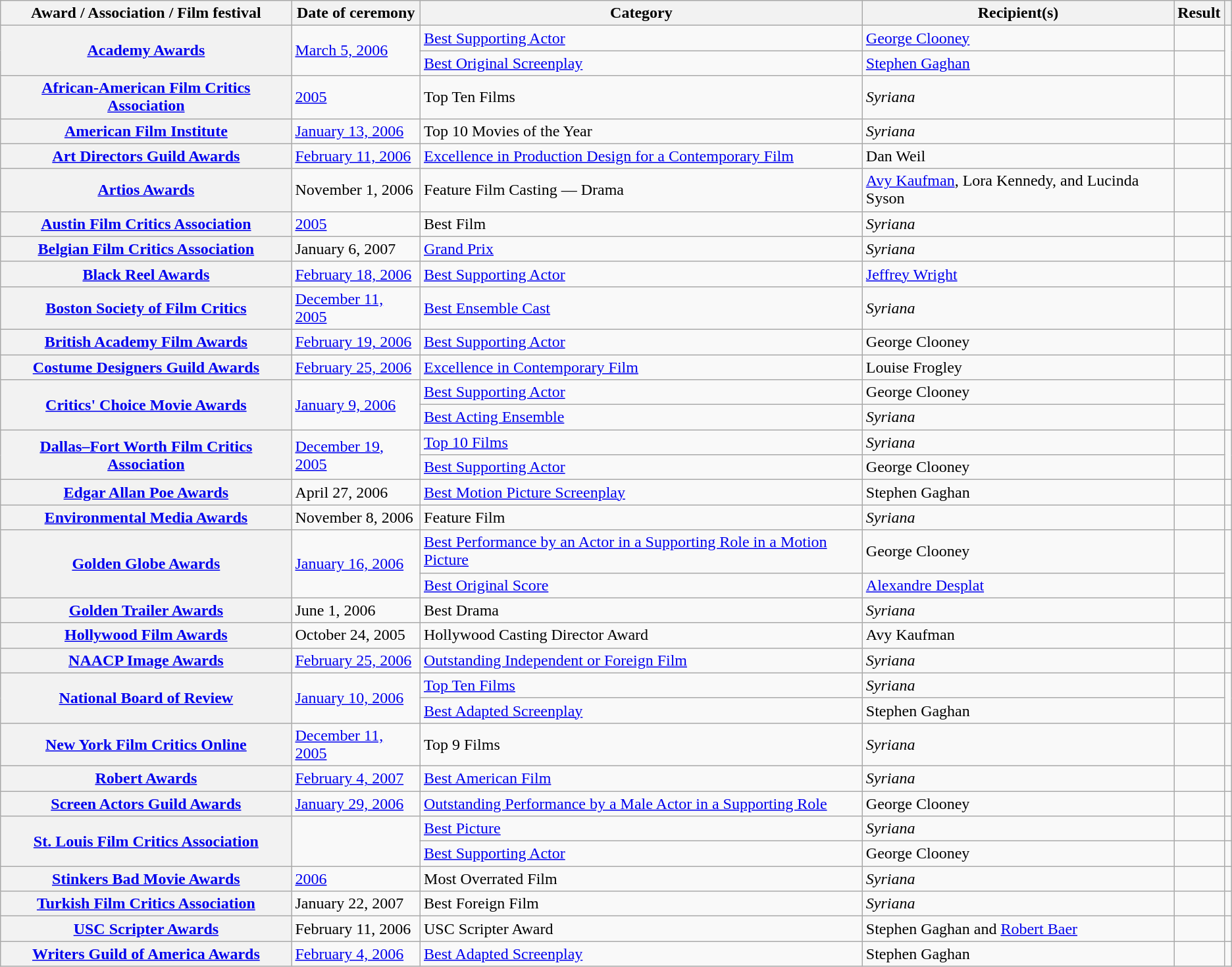<table class="wikitable plainrowheaders sortable">
<tr>
<th scope="col">Award / Association / Film festival</th>
<th scope="col">Date of ceremony</th>
<th scope="col">Category</th>
<th scope="col">Recipient(s)</th>
<th scope="col">Result</th>
<th scope="col" class="unsortable"></th>
</tr>
<tr>
<th scope="row" rowspan=2><a href='#'>Academy Awards</a></th>
<td rowspan=2><a href='#'>March 5, 2006</a></td>
<td><a href='#'>Best Supporting Actor</a></td>
<td><a href='#'>George Clooney</a></td>
<td></td>
<td rowspan="2" style="text-align:center;"></td>
</tr>
<tr>
<td><a href='#'>Best Original Screenplay</a></td>
<td><a href='#'>Stephen Gaghan</a></td>
<td></td>
</tr>
<tr>
<th scope="row"><a href='#'>African-American Film Critics Association</a></th>
<td><a href='#'>2005</a></td>
<td>Top Ten Films</td>
<td><em>Syriana</em></td>
<td></td>
<td style="text-align:center;"></td>
</tr>
<tr>
<th scope="row"><a href='#'>American Film Institute</a></th>
<td><a href='#'>January 13, 2006</a></td>
<td>Top 10 Movies of the Year</td>
<td><em>Syriana</em></td>
<td></td>
<td style="text-align:center;"></td>
</tr>
<tr>
<th scope="row"><a href='#'>Art Directors Guild Awards</a></th>
<td><a href='#'>February 11, 2006</a></td>
<td><a href='#'>Excellence in Production Design for a Contemporary Film</a></td>
<td>Dan Weil</td>
<td></td>
<td style="text-align:center;"></td>
</tr>
<tr>
<th scope="row"><a href='#'>Artios Awards</a></th>
<td>November 1, 2006</td>
<td>Feature Film Casting — Drama</td>
<td><a href='#'>Avy Kaufman</a>, Lora Kennedy, and Lucinda Syson</td>
<td></td>
<td style="text-align:center;"></td>
</tr>
<tr>
<th scope="row"><a href='#'>Austin Film Critics Association</a></th>
<td><a href='#'>2005</a></td>
<td>Best Film</td>
<td><em>Syriana</em></td>
<td></td>
<td style="text-align:center;"></td>
</tr>
<tr>
<th scope="row"><a href='#'>Belgian Film Critics Association</a></th>
<td>January 6, 2007</td>
<td><a href='#'>Grand Prix</a></td>
<td><em>Syriana</em></td>
<td></td>
<td style="text-align:center;"></td>
</tr>
<tr>
<th scope="row"><a href='#'>Black Reel Awards</a></th>
<td><a href='#'>February 18, 2006</a></td>
<td><a href='#'>Best Supporting Actor</a></td>
<td><a href='#'>Jeffrey Wright</a></td>
<td></td>
<td style="text-align:center;"></td>
</tr>
<tr>
<th scope="row"><a href='#'>Boston Society of Film Critics</a></th>
<td><a href='#'>December 11, 2005</a></td>
<td><a href='#'>Best Ensemble Cast</a></td>
<td><em>Syriana</em></td>
<td></td>
<td style="text-align:center;"></td>
</tr>
<tr>
<th scope="row"><a href='#'>British Academy Film Awards</a></th>
<td><a href='#'>February 19, 2006</a></td>
<td><a href='#'>Best Supporting Actor</a></td>
<td>George Clooney</td>
<td></td>
<td style="text-align:center;"></td>
</tr>
<tr>
<th scope="row"><a href='#'>Costume Designers Guild Awards</a></th>
<td><a href='#'>February 25, 2006</a></td>
<td><a href='#'>Excellence in Contemporary Film</a></td>
<td>Louise Frogley</td>
<td></td>
<td style="text-align:center;"></td>
</tr>
<tr>
<th scope="row" rowspan=2><a href='#'>Critics' Choice Movie Awards</a></th>
<td rowspan=2><a href='#'>January 9, 2006</a></td>
<td><a href='#'>Best Supporting Actor</a></td>
<td>George Clooney</td>
<td></td>
<td rowspan="2" style="text-align:center;"></td>
</tr>
<tr>
<td><a href='#'>Best Acting Ensemble</a></td>
<td><em>Syriana</em></td>
<td></td>
</tr>
<tr>
<th scope="row" rowspan="2"><a href='#'>Dallas–Fort Worth Film Critics Association</a></th>
<td rowspan="2"><a href='#'>December 19, 2005</a></td>
<td><a href='#'>Top 10 Films</a></td>
<td><em>Syriana</em></td>
<td></td>
<td style="text-align:center;" rowspan="2"></td>
</tr>
<tr>
<td><a href='#'>Best Supporting Actor</a></td>
<td>George Clooney</td>
<td></td>
</tr>
<tr>
<th scope="row"><a href='#'>Edgar Allan Poe Awards</a></th>
<td>April 27, 2006</td>
<td><a href='#'>Best Motion Picture Screenplay</a></td>
<td>Stephen Gaghan</td>
<td></td>
<td style="text-align:center;"></td>
</tr>
<tr>
<th scope="row"><a href='#'>Environmental Media Awards</a></th>
<td>November 8, 2006</td>
<td>Feature Film</td>
<td><em>Syriana</em></td>
<td></td>
<td style="text-align:center;"></td>
</tr>
<tr>
<th scope="row" rowspan="2"><a href='#'>Golden Globe Awards</a></th>
<td rowspan="2"><a href='#'>January 16, 2006</a></td>
<td><a href='#'>Best Performance by an Actor in a Supporting Role in a Motion Picture</a></td>
<td>George Clooney</td>
<td></td>
<td rowspan="2" style="text-align:center;"></td>
</tr>
<tr>
<td><a href='#'>Best Original Score</a></td>
<td><a href='#'>Alexandre Desplat</a></td>
<td></td>
</tr>
<tr>
<th scope="row"><a href='#'>Golden Trailer Awards</a></th>
<td>June 1, 2006</td>
<td>Best Drama</td>
<td><em>Syriana</em></td>
<td></td>
<td style="text-align:center;"></td>
</tr>
<tr>
<th scope="row"><a href='#'>Hollywood Film Awards</a></th>
<td>October 24, 2005</td>
<td>Hollywood Casting Director Award</td>
<td>Avy Kaufman</td>
<td></td>
<td style="text-align:center;"></td>
</tr>
<tr>
<th scope="row"><a href='#'>NAACP Image Awards</a></th>
<td><a href='#'>February 25, 2006</a></td>
<td><a href='#'>Outstanding Independent or Foreign Film</a></td>
<td><em>Syriana</em></td>
<td></td>
<td style="text-align:center;"></td>
</tr>
<tr>
<th scope="row" rowspan="2"><a href='#'>National Board of Review</a></th>
<td rowspan="2"><a href='#'>January 10, 2006</a></td>
<td><a href='#'>Top Ten Films</a></td>
<td><em>Syriana</em></td>
<td></td>
<td rowspan="2" style="text-align:center;"></td>
</tr>
<tr>
<td><a href='#'>Best Adapted Screenplay</a></td>
<td>Stephen Gaghan</td>
<td></td>
</tr>
<tr>
<th scope="row"><a href='#'>New York Film Critics Online</a></th>
<td><a href='#'>December 11, 2005</a></td>
<td>Top 9 Films</td>
<td><em>Syriana</em></td>
<td></td>
<td style="text-align:center;"></td>
</tr>
<tr>
<th scope="row"><a href='#'>Robert Awards</a></th>
<td><a href='#'>February 4, 2007</a></td>
<td><a href='#'>Best American Film</a></td>
<td><em>Syriana</em></td>
<td></td>
<td style="text-align:center;"></td>
</tr>
<tr>
<th scope="row"><a href='#'>Screen Actors Guild Awards</a></th>
<td><a href='#'>January 29, 2006</a></td>
<td><a href='#'>Outstanding Performance by a Male Actor in a Supporting Role</a></td>
<td>George Clooney</td>
<td></td>
<td style="text-align:center;"></td>
</tr>
<tr>
<th scope="row" rowspan="2"><a href='#'>St. Louis Film Critics Association</a></th>
<td rowspan="2"></td>
<td><a href='#'>Best Picture</a></td>
<td><em>Syriana</em></td>
<td></td>
<td style="text-align:center;"></td>
</tr>
<tr>
<td><a href='#'>Best Supporting Actor</a></td>
<td>George Clooney</td>
<td></td>
<td style="text-align:center;"></td>
</tr>
<tr>
<th scope="row"><a href='#'>Stinkers Bad Movie Awards</a></th>
<td><a href='#'>2006</a></td>
<td>Most Overrated Film</td>
<td><em>Syriana</em></td>
<td></td>
<td style="text-align:center;"></td>
</tr>
<tr>
<th scope="row"><a href='#'>Turkish Film Critics Association</a></th>
<td>January 22, 2007</td>
<td>Best Foreign Film</td>
<td><em>Syriana</em></td>
<td></td>
<td style="text-align:center;"><br></td>
</tr>
<tr>
<th scope="row"><a href='#'>USC Scripter Awards</a></th>
<td>February 11, 2006</td>
<td>USC Scripter Award</td>
<td>Stephen Gaghan and <a href='#'>Robert Baer</a></td>
<td></td>
<td style="text-align:center;"></td>
</tr>
<tr>
<th scope="row"><a href='#'>Writers Guild of America Awards</a></th>
<td><a href='#'>February 4, 2006</a></td>
<td><a href='#'>Best Adapted Screenplay</a></td>
<td>Stephen Gaghan</td>
<td></td>
<td style="text-align:center;"></td>
</tr>
</table>
